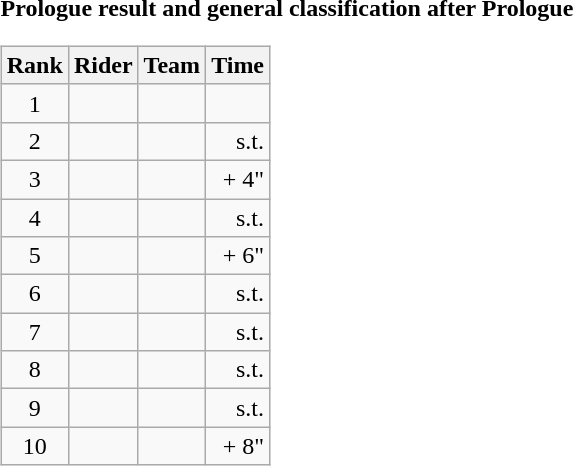<table>
<tr>
<td><strong>Prologue result and general classification after Prologue</strong><br><table class="wikitable">
<tr>
<th scope="col">Rank</th>
<th scope="col">Rider</th>
<th scope="col">Team</th>
<th scope="col">Time</th>
</tr>
<tr>
<td style="text-align:center;">1</td>
<td></td>
<td></td>
<td style="text-align:right;"></td>
</tr>
<tr>
<td style="text-align:center;">2</td>
<td></td>
<td></td>
<td style="text-align:right;">s.t.</td>
</tr>
<tr>
<td style="text-align:center;">3</td>
<td></td>
<td></td>
<td style="text-align:right;">+ 4"</td>
</tr>
<tr>
<td style="text-align:center;">4</td>
<td></td>
<td></td>
<td style="text-align:right;">s.t.</td>
</tr>
<tr>
<td style="text-align:center;">5</td>
<td></td>
<td></td>
<td style="text-align:right;">+ 6"</td>
</tr>
<tr>
<td style="text-align:center;">6</td>
<td></td>
<td></td>
<td style="text-align:right;">s.t.</td>
</tr>
<tr>
<td style="text-align:center;">7</td>
<td></td>
<td></td>
<td style="text-align:right;">s.t.</td>
</tr>
<tr>
<td style="text-align:center;">8</td>
<td></td>
<td></td>
<td style="text-align:right;">s.t.</td>
</tr>
<tr>
<td style="text-align:center;">9</td>
<td></td>
<td></td>
<td style="text-align:right;">s.t.</td>
</tr>
<tr>
<td style="text-align:center;">10</td>
<td></td>
<td></td>
<td style="text-align:right;">+ 8"</td>
</tr>
</table>
</td>
</tr>
</table>
